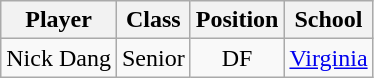<table class="wikitable sortable" style="text-align:center">
<tr>
<th>Player</th>
<th>Class</th>
<th>Position</th>
<th>School</th>
</tr>
<tr>
<td>Nick Dang</td>
<td>Senior</td>
<td>DF</td>
<td><a href='#'>Virginia</a></td>
</tr>
</table>
